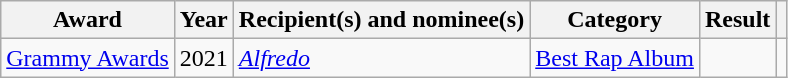<table class="wikitable sortable plainrowheaders" style="width: auto;" style="text-align:center;">
<tr>
<th scope="col">Award</th>
<th scope="col">Year</th>
<th scope="col">Recipient(s) and nominee(s)</th>
<th scope="col">Category</th>
<th scope="col">Result</th>
<th scope="col" class="unsortable"></th>
</tr>
<tr>
<td><a href='#'>Grammy Awards</a></td>
<td>2021</td>
<td><em><a href='#'>Alfredo</a></em><br></td>
<td><a href='#'>Best Rap Album</a></td>
<td></td>
<td></td>
</tr>
</table>
